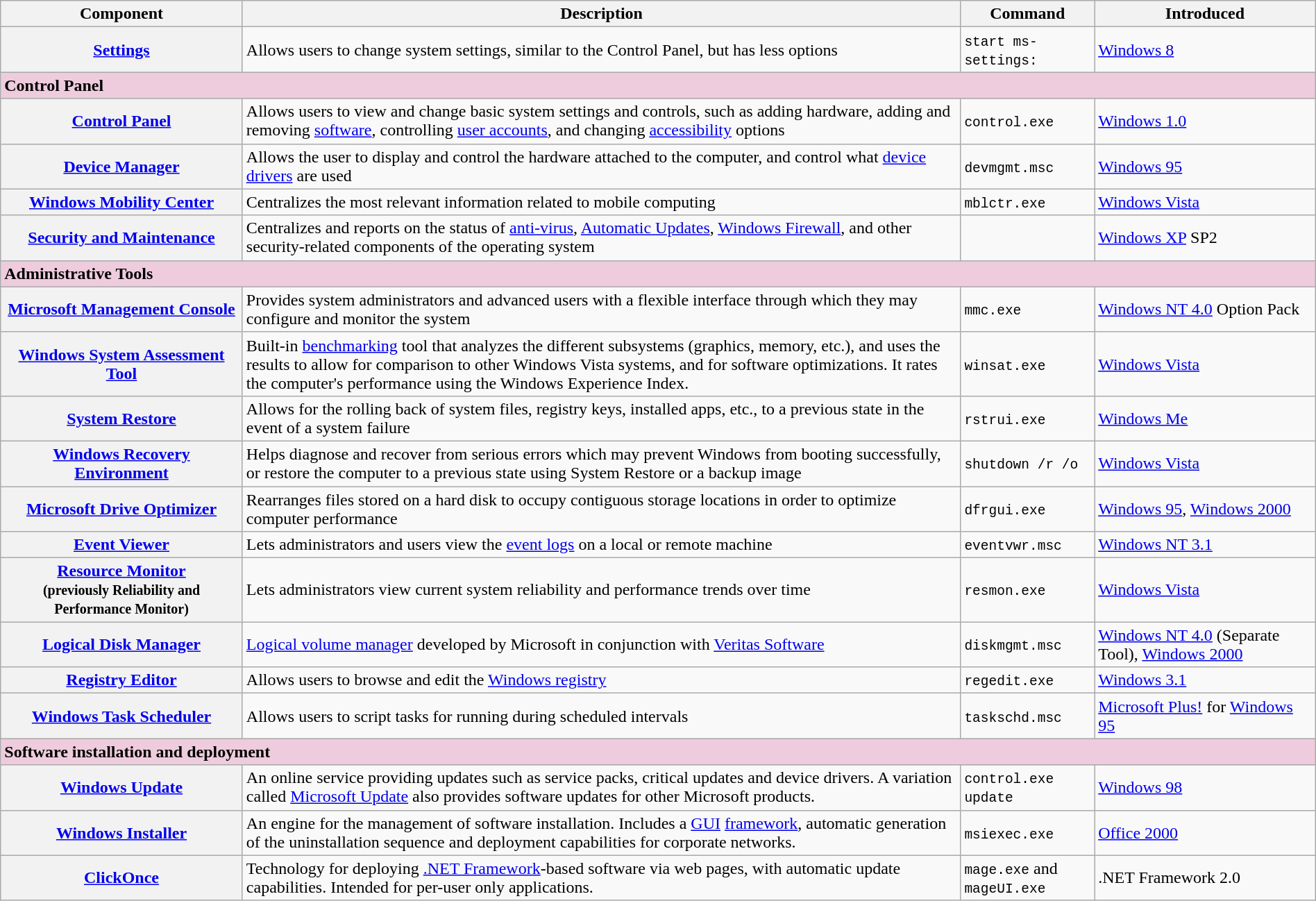<table class="wikitable" width=100%>
<tr>
<th width="225" scope="col">Component</th>
<th scope="col">Description</th>
<th scope="col">Command</th>
<th width="205" scope="col">Introduced</th>
</tr>
<tr>
<th><a href='#'>Settings</a></th>
<td>Allows users to change system settings, similar to the Control Panel, but has less options</td>
<td><code>start ms-settings:</code></td>
<td><a href='#'>Windows 8</a></td>
</tr>
<tr bgcolor="#eeccdd" height="25">
<td colspan="5"><strong>Control Panel</strong></td>
</tr>
<tr>
<th scope="row"><a href='#'>Control Panel</a></th>
<td>Allows users to view and change basic system settings and controls, such as adding hardware, adding and removing <a href='#'>software</a>, controlling <a href='#'>user accounts</a>, and changing <a href='#'>accessibility</a> options</td>
<td><code>control.exe</code></td>
<td><a href='#'>Windows 1.0</a></td>
</tr>
<tr>
<th scope="row"><a href='#'>Device Manager</a></th>
<td>Allows the user to display and control the hardware attached to the computer, and control what <a href='#'>device drivers</a> are used</td>
<td><code>devmgmt.msc</code></td>
<td><a href='#'>Windows 95</a></td>
</tr>
<tr>
<th scope="row"><a href='#'>Windows Mobility Center</a></th>
<td>Centralizes the most relevant information related to mobile computing</td>
<td><code>mblctr.exe</code></td>
<td><a href='#'>Windows Vista</a></td>
</tr>
<tr>
<th scope="row"><a href='#'>Security and Maintenance</a></th>
<td>Centralizes and reports on the status of <a href='#'>anti-virus</a>, <a href='#'>Automatic Updates</a>, <a href='#'>Windows Firewall</a>, and other security-related components of the operating system</td>
<td></td>
<td><a href='#'>Windows XP</a> SP2</td>
</tr>
<tr bgcolor="#eeccdd" height="25">
<td colspan="5"><strong>Administrative Tools</strong></td>
</tr>
<tr>
<th scope="row"><a href='#'>Microsoft Management Console</a></th>
<td>Provides system administrators and advanced users with a flexible interface through which they may configure and monitor the system</td>
<td><code>mmc.exe</code></td>
<td><a href='#'>Windows NT 4.0</a> Option Pack</td>
</tr>
<tr>
<th scope="row"><a href='#'>Windows System Assessment Tool</a></th>
<td>Built-in <a href='#'>benchmarking</a> tool that analyzes the different subsystems (graphics, memory, etc.), and uses the results to allow for comparison to other Windows Vista systems, and for software optimizations. It rates the computer's performance using the Windows Experience Index.</td>
<td><code>winsat.exe</code></td>
<td><a href='#'>Windows Vista</a></td>
</tr>
<tr>
<th scope="row"><a href='#'>System Restore</a></th>
<td>Allows for the rolling back of system files, registry keys, installed apps, etc., to a previous state in the event of a system failure</td>
<td><code>rstrui.exe</code></td>
<td><a href='#'>Windows Me</a></td>
</tr>
<tr>
<th scope="row"><a href='#'>Windows Recovery Environment</a></th>
<td>Helps diagnose and recover from serious errors which may prevent Windows from booting successfully, or restore the computer to a previous state using System Restore or a backup image</td>
<td><code>shutdown /r /o</code></td>
<td><a href='#'>Windows Vista</a></td>
</tr>
<tr>
<th scope="row"><a href='#'>Microsoft Drive Optimizer</a></th>
<td>Rearranges files stored on a hard disk to occupy contiguous storage locations in order to optimize computer performance</td>
<td><code>dfrgui.exe</code></td>
<td><a href='#'>Windows 95</a>, <a href='#'>Windows 2000</a></td>
</tr>
<tr>
<th scope="row"><a href='#'>Event Viewer</a></th>
<td>Lets administrators and users view the <a href='#'>event logs</a> on a local or remote machine</td>
<td><code>eventvwr.msc</code></td>
<td><a href='#'>Windows NT 3.1</a></td>
</tr>
<tr>
<th scope="row"><a href='#'>Resource Monitor</a><br><small>(previously Reliability and Performance Monitor)</small></th>
<td>Lets administrators view current system reliability and performance trends over time</td>
<td><code>resmon.exe</code></td>
<td><a href='#'>Windows Vista</a></td>
</tr>
<tr>
<th scope="row"><a href='#'>Logical Disk Manager</a></th>
<td><a href='#'>Logical volume manager</a> developed by Microsoft in conjunction with <a href='#'>Veritas Software</a></td>
<td><code>diskmgmt.msc</code></td>
<td><a href='#'>Windows NT 4.0</a> (Separate Tool), <a href='#'>Windows 2000</a></td>
</tr>
<tr>
<th scope="row"><a href='#'>Registry Editor</a></th>
<td>Allows users to browse and edit the <a href='#'>Windows registry</a></td>
<td><code>regedit.exe</code></td>
<td><a href='#'>Windows 3.1</a></td>
</tr>
<tr>
<th scope="row"><a href='#'>Windows Task Scheduler</a></th>
<td>Allows users to script tasks for running during scheduled intervals</td>
<td><code>taskschd.msc</code></td>
<td><a href='#'>Microsoft Plus!</a> for <a href='#'>Windows 95</a></td>
</tr>
<tr bgcolor="#eeccdd" height="25">
<td colspan="5"><strong>Software installation and deployment</strong></td>
</tr>
<tr>
<th scope="row"><a href='#'>Windows Update</a></th>
<td>An online service providing updates such as service packs, critical updates and device drivers. A variation called <a href='#'>Microsoft Update</a> also provides software updates for other Microsoft products.</td>
<td><code>control.exe update</code></td>
<td><a href='#'>Windows 98</a></td>
</tr>
<tr>
<th scope="row"><a href='#'>Windows Installer</a></th>
<td>An engine for the management of software installation.  Includes a <a href='#'>GUI</a> <a href='#'>framework</a>, automatic generation of the uninstallation sequence and deployment capabilities for corporate networks.</td>
<td><code>msiexec.exe</code></td>
<td><a href='#'>Office 2000</a></td>
</tr>
<tr>
<th scope="row"><a href='#'>ClickOnce</a></th>
<td>Technology for deploying <a href='#'>.NET Framework</a>-based software via web pages, with automatic update capabilities.  Intended for per-user only applications.</td>
<td><code>mage.exe</code> and <code>mageUI.exe</code></td>
<td>.NET Framework 2.0</td>
</tr>
</table>
